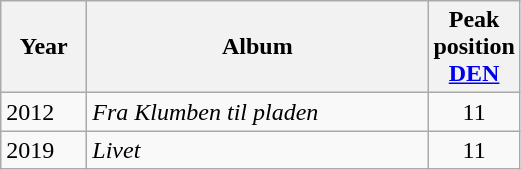<table class="wikitable">
<tr>
<th width="50">Year</th>
<th width="220">Album</th>
<th>Peak<br>position<br><a href='#'>DEN</a><br></th>
</tr>
<tr>
<td align="left">2012</td>
<td align="left"><em>Fra Klumben til pladen</em></td>
<td align="center">11</td>
</tr>
<tr>
<td align="left">2019</td>
<td align="left"><em>Livet</em><br></td>
<td align="center">11<br></td>
</tr>
</table>
